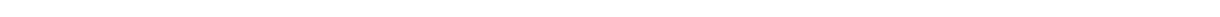<table style="width:88%; text-align:center;">
<tr style="color:white;">
<td style="background:"><strong>16</strong></td>
<td style="background:"><strong>40</strong></td>
<td style="background:"><strong>7</strong></td>
<td style="background:"><strong>77</strong></td>
</tr>
</table>
